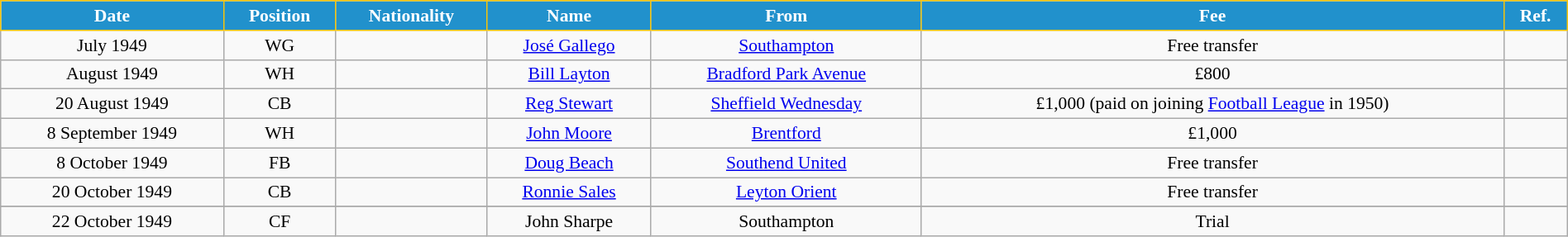<table class="wikitable" style="text-align:center; font-size:90%; width:100%;">
<tr>
<th style="background:#2191CC; color:white; border:1px solid #F7C408; text-align:center;">Date</th>
<th style="background:#2191CC; color:white; border:1px solid #F7C408; text-align:center;">Position</th>
<th style="background:#2191CC; color:white; border:1px solid #F7C408; text-align:center;">Nationality</th>
<th style="background:#2191CC; color:white; border:1px solid #F7C408; text-align:center;">Name</th>
<th style="background:#2191CC; color:white; border:1px solid #F7C408; text-align:center;">From</th>
<th style="background:#2191CC; color:white; border:1px solid #F7C408; text-align:center;">Fee</th>
<th style="background:#2191CC; color:white; border:1px solid #F7C408; text-align:center;">Ref.</th>
</tr>
<tr>
<td>July 1949</td>
<td>WG</td>
<td></td>
<td><a href='#'>José Gallego</a></td>
<td> <a href='#'>Southampton</a></td>
<td>Free transfer</td>
<td></td>
</tr>
<tr>
<td>August 1949</td>
<td>WH</td>
<td></td>
<td><a href='#'>Bill Layton</a></td>
<td> <a href='#'>Bradford Park Avenue</a></td>
<td>£800</td>
<td></td>
</tr>
<tr>
<td>20 August 1949</td>
<td>CB</td>
<td></td>
<td><a href='#'>Reg Stewart</a></td>
<td> <a href='#'>Sheffield Wednesday</a></td>
<td>£1,000 (paid on joining <a href='#'>Football League</a> in 1950)</td>
<td></td>
</tr>
<tr>
<td>8 September 1949</td>
<td>WH</td>
<td></td>
<td><a href='#'>John Moore</a></td>
<td> <a href='#'>Brentford</a></td>
<td>£1,000</td>
<td></td>
</tr>
<tr>
<td>8 October 1949</td>
<td>FB</td>
<td></td>
<td><a href='#'>Doug Beach</a></td>
<td> <a href='#'>Southend United</a></td>
<td>Free transfer</td>
<td></td>
</tr>
<tr>
<td>20 October 1949</td>
<td>CB</td>
<td></td>
<td><a href='#'>Ronnie Sales</a></td>
<td> <a href='#'>Leyton Orient</a></td>
<td>Free transfer</td>
<td></td>
</tr>
<tr>
</tr>
<tr>
<td>22 October 1949</td>
<td>CF</td>
<td></td>
<td>John Sharpe</td>
<td> Southampton</td>
<td>Trial</td>
<td></td>
</tr>
</table>
